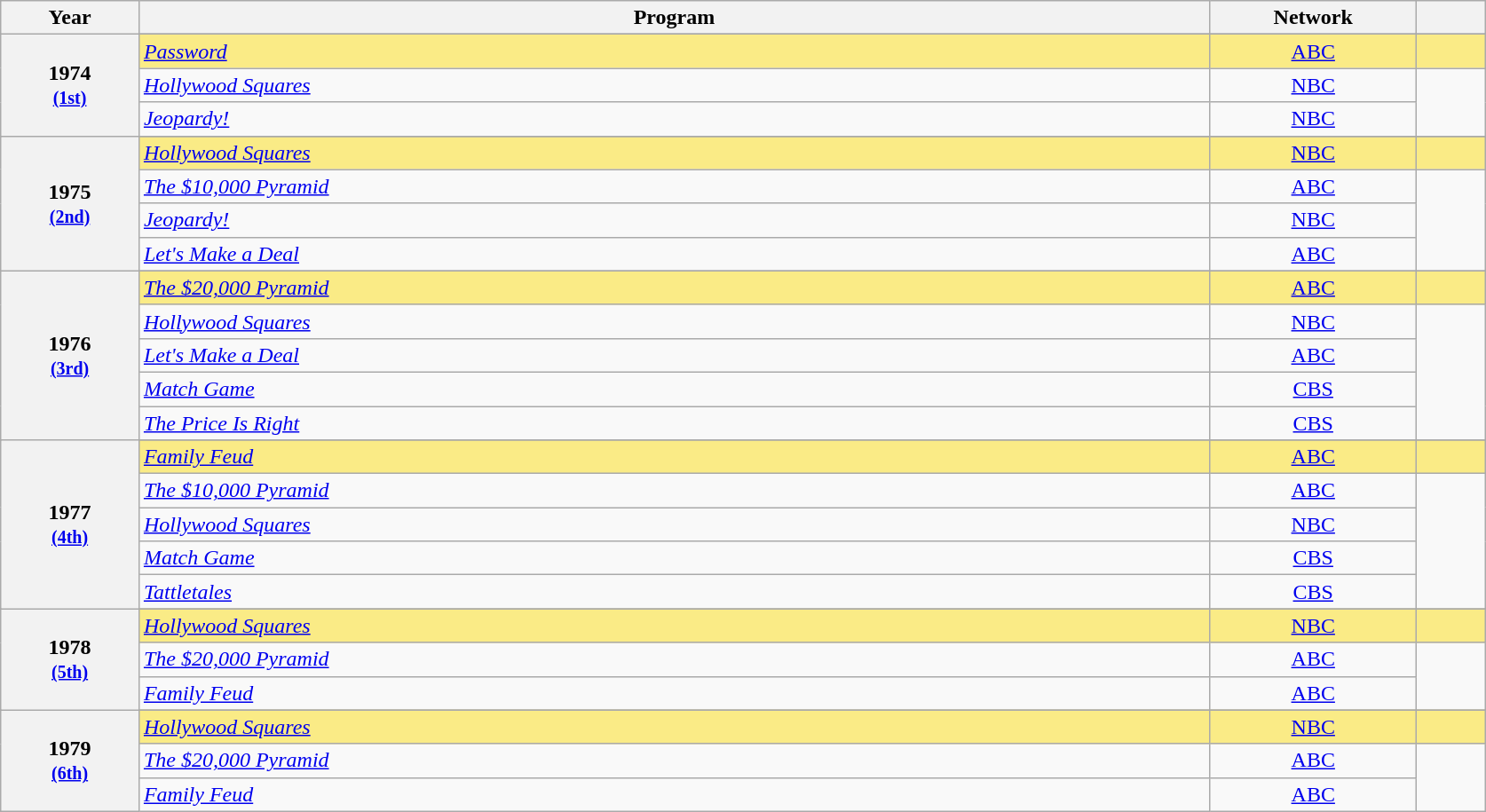<table class="wikitable">
<tr>
<th width="4%">Year</th>
<th width="31%">Program</th>
<th width="6%">Network</th>
<th style="width:2%;"></th>
</tr>
<tr>
<th scope="row" rowspan=4 style="text-align:center">1974 <br><small><a href='#'>(1st)</a></small></th>
</tr>
<tr style="background:#FAEB86">
<td><em><a href='#'>Password</a></em>  </td>
<td style="text-align:center;"><a href='#'>ABC</a></td>
<td style="text-align:center;"></td>
</tr>
<tr>
<td><em><a href='#'>Hollywood Squares</a></em></td>
<td style="text-align:center;"><a href='#'>NBC</a></td>
<td rowspan=2></td>
</tr>
<tr>
<td><em><a href='#'>Jeopardy!</a></em></td>
<td style="text-align:center;"><a href='#'>NBC</a></td>
</tr>
<tr>
<th scope="row" rowspan=5 style="text-align:center">1975 <br><small><a href='#'>(2nd)</a></small></th>
</tr>
<tr style="background:#FAEB86">
<td><em><a href='#'>Hollywood Squares</a></em> </td>
<td style="text-align:center;"><a href='#'>NBC</a></td>
<td style="text-align:center;"></td>
</tr>
<tr>
<td><em><a href='#'>The $10,000 Pyramid</a></em></td>
<td style="text-align:center;"><a href='#'>ABC</a></td>
<td rowspan=3></td>
</tr>
<tr>
<td><em><a href='#'>Jeopardy!</a></em></td>
<td style="text-align:center;"><a href='#'>NBC</a></td>
</tr>
<tr>
<td><em><a href='#'>Let's Make a Deal</a></em></td>
<td style="text-align:center;"><a href='#'>ABC</a></td>
</tr>
<tr>
<th scope="row" rowspan=6 style="text-align:center">1976 <br><small><a href='#'>(3rd)</a></small></th>
</tr>
<tr style="background:#FAEB86">
<td><em><a href='#'>The $20,000 Pyramid</a></em> </td>
<td style="text-align:center;"><a href='#'>ABC</a></td>
<td style="text-align:center;"></td>
</tr>
<tr>
<td><em><a href='#'>Hollywood Squares</a></em></td>
<td style="text-align:center;"><a href='#'>NBC</a></td>
<td rowspan=4></td>
</tr>
<tr>
<td><em><a href='#'>Let's Make a Deal</a></em></td>
<td style="text-align:center;"><a href='#'>ABC</a></td>
</tr>
<tr>
<td><em><a href='#'>Match Game</a></em></td>
<td style="text-align:center;"><a href='#'>CBS</a></td>
</tr>
<tr>
<td><em><a href='#'>The Price Is Right</a></em></td>
<td style="text-align:center;"><a href='#'>CBS</a></td>
</tr>
<tr>
<th scope="row" rowspan=6 style="text-align:center">1977 <br><small><a href='#'>(4th)</a></small></th>
</tr>
<tr style="background:#FAEB86">
<td><em><a href='#'>Family Feud</a></em> </td>
<td style="text-align:center;"><a href='#'>ABC</a></td>
<td style="text-align:center;"></td>
</tr>
<tr>
<td><em><a href='#'>The $10,000 Pyramid</a></em></td>
<td style="text-align:center;"><a href='#'>ABC</a></td>
<td rowspan=4></td>
</tr>
<tr>
<td><em><a href='#'>Hollywood Squares</a></em></td>
<td style="text-align:center;"><a href='#'>NBC</a></td>
</tr>
<tr>
<td><em><a href='#'>Match Game</a></em></td>
<td style="text-align:center;"><a href='#'>CBS</a></td>
</tr>
<tr>
<td><em><a href='#'>Tattletales</a></em></td>
<td style="text-align:center;"><a href='#'>CBS</a></td>
</tr>
<tr>
<th scope="row" rowspan=4 style="text-align:center">1978 <br><small><a href='#'>(5th)</a></small></th>
</tr>
<tr style="background:#FAEB86">
<td><em><a href='#'>Hollywood Squares</a></em> </td>
<td style="text-align:center;"><a href='#'>NBC</a></td>
<td style="text-align:center;"></td>
</tr>
<tr>
<td><em><a href='#'>The $20,000 Pyramid</a></em></td>
<td style="text-align:center;"><a href='#'>ABC</a></td>
<td rowspan=2 style="text-align:center;"></td>
</tr>
<tr>
<td><em><a href='#'>Family Feud</a></em></td>
<td style="text-align:center;"><a href='#'>ABC</a></td>
</tr>
<tr>
<th scope="row" rowspan=4 style="text-align:center">1979 <br><small><a href='#'>(6th)</a></small></th>
</tr>
<tr style="background:#FAEB86">
<td><em><a href='#'>Hollywood Squares</a></em> </td>
<td style="text-align:center;"><a href='#'>NBC</a></td>
<td style="text-align:center;"></td>
</tr>
<tr>
<td><em><a href='#'>The $20,000 Pyramid</a></em></td>
<td style="text-align:center;"><a href='#'>ABC</a></td>
<td rowspan=2 style="text-align:center;"></td>
</tr>
<tr>
<td><em><a href='#'>Family Feud</a></em></td>
<td style="text-align:center;"><a href='#'>ABC</a></td>
</tr>
</table>
